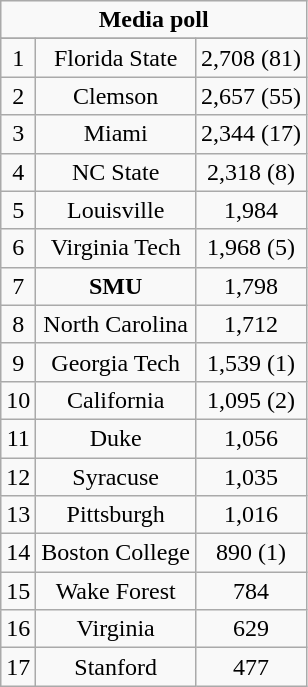<table class="wikitable">
<tr align="center">
<td align="center" Colspan="3"><strong>Media poll</strong></td>
</tr>
<tr align="center">
</tr>
<tr align="center">
<td>1</td>
<td>Florida State</td>
<td>2,708 (81)</td>
</tr>
<tr align="center">
<td>2</td>
<td>Clemson</td>
<td>2,657 (55)</td>
</tr>
<tr align="center">
<td>3</td>
<td>Miami</td>
<td>2,344 (17)</td>
</tr>
<tr align="center">
<td>4</td>
<td>NC State</td>
<td>2,318 (8)</td>
</tr>
<tr align="center">
<td>5</td>
<td>Louisville</td>
<td>1,984</td>
</tr>
<tr align="center">
<td>6</td>
<td>Virginia Tech</td>
<td>1,968 (5)</td>
</tr>
<tr align="center">
<td>7</td>
<td><strong>SMU</strong></td>
<td>1,798</td>
</tr>
<tr align="center">
<td>8</td>
<td>North Carolina</td>
<td>1,712</td>
</tr>
<tr align="center">
<td>9</td>
<td>Georgia Tech</td>
<td>1,539 (1)</td>
</tr>
<tr align="center">
<td>10</td>
<td>California</td>
<td>1,095 (2)</td>
</tr>
<tr align="center">
<td>11</td>
<td>Duke</td>
<td>1,056</td>
</tr>
<tr align="center">
<td>12</td>
<td>Syracuse</td>
<td>1,035</td>
</tr>
<tr align="center">
<td>13</td>
<td>Pittsburgh</td>
<td>1,016</td>
</tr>
<tr align="center">
<td>14</td>
<td>Boston College</td>
<td>890 (1)</td>
</tr>
<tr align="center">
<td>15</td>
<td>Wake Forest</td>
<td>784</td>
</tr>
<tr align="center">
<td>16</td>
<td>Virginia</td>
<td>629</td>
</tr>
<tr align="center">
<td>17</td>
<td>Stanford</td>
<td>477</td>
</tr>
</table>
